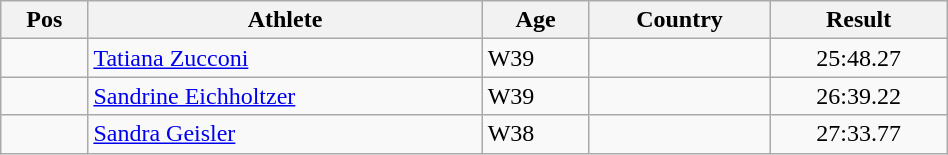<table class="wikitable"  style="text-align:center; width:50%;">
<tr>
<th>Pos</th>
<th>Athlete</th>
<th>Age</th>
<th>Country</th>
<th>Result</th>
</tr>
<tr>
<td align=center></td>
<td align=left><a href='#'>Tatiana Zucconi</a></td>
<td align=left>W39</td>
<td align=left></td>
<td>25:48.27</td>
</tr>
<tr>
<td align=center></td>
<td align=left><a href='#'>Sandrine Eichholtzer</a></td>
<td align=left>W39</td>
<td align=left></td>
<td>26:39.22</td>
</tr>
<tr>
<td align=center></td>
<td align=left><a href='#'>Sandra Geisler</a></td>
<td align=left>W38</td>
<td align=left></td>
<td>27:33.77</td>
</tr>
</table>
